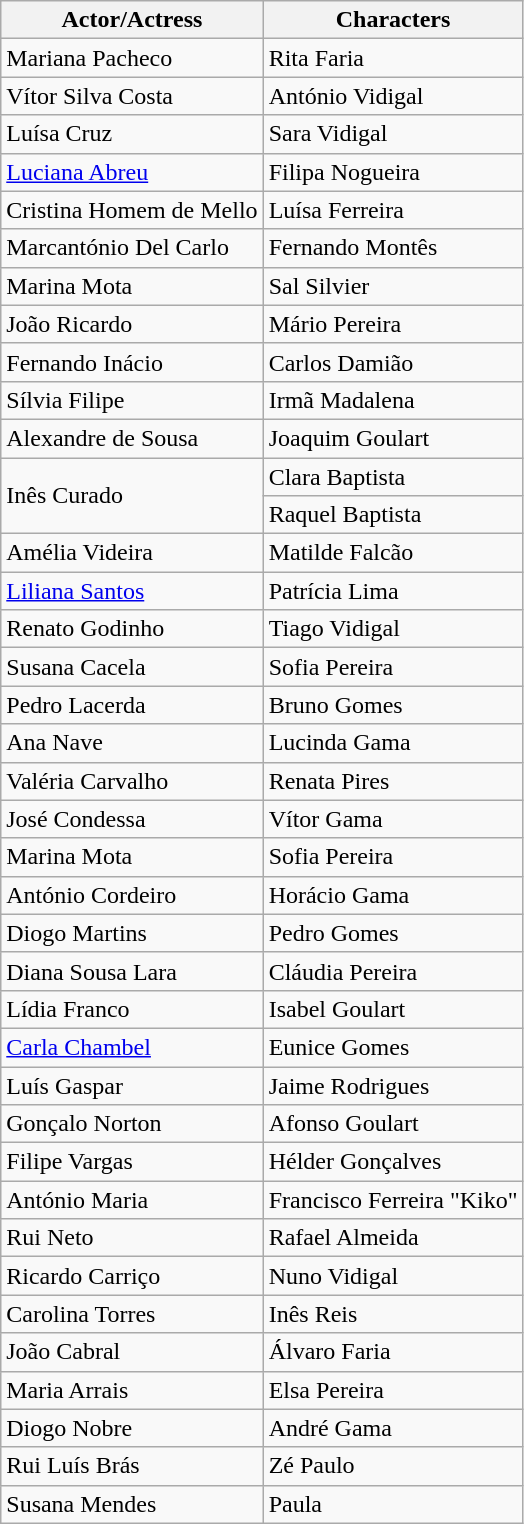<table class="wikitable sortable">
<tr>
<th>Actor/Actress</th>
<th>Characters</th>
</tr>
<tr>
<td>Mariana Pacheco</td>
<td>Rita Faria</td>
</tr>
<tr>
<td>Vítor Silva Costa</td>
<td>António Vidigal</td>
</tr>
<tr>
<td>Luísa Cruz</td>
<td>Sara Vidigal</td>
</tr>
<tr>
<td><a href='#'>Luciana Abreu</a></td>
<td>Filipa Nogueira</td>
</tr>
<tr>
<td>Cristina Homem de Mello</td>
<td>Luísa Ferreira</td>
</tr>
<tr>
<td>Marcantónio Del Carlo</td>
<td>Fernando Montês</td>
</tr>
<tr>
<td>Marina Mota</td>
<td>Sal Silvier</td>
</tr>
<tr>
<td>João Ricardo</td>
<td>Mário Pereira</td>
</tr>
<tr>
<td>Fernando Inácio</td>
<td>Carlos Damião</td>
</tr>
<tr>
<td>Sílvia Filipe</td>
<td>Irmã Madalena</td>
</tr>
<tr>
<td>Alexandre de Sousa</td>
<td>Joaquim Goulart</td>
</tr>
<tr>
<td rowspan="2">Inês Curado</td>
<td>Clara Baptista</td>
</tr>
<tr>
<td>Raquel Baptista</td>
</tr>
<tr>
<td>Amélia Videira</td>
<td>Matilde Falcão</td>
</tr>
<tr>
<td><a href='#'>Liliana Santos</a></td>
<td>Patrícia Lima</td>
</tr>
<tr>
<td>Renato Godinho</td>
<td>Tiago Vidigal</td>
</tr>
<tr>
<td>Susana Cacela</td>
<td>Sofia Pereira</td>
</tr>
<tr>
<td>Pedro Lacerda</td>
<td>Bruno Gomes</td>
</tr>
<tr>
<td>Ana Nave</td>
<td>Lucinda Gama</td>
</tr>
<tr>
<td>Valéria Carvalho</td>
<td>Renata Pires</td>
</tr>
<tr>
<td>José Condessa</td>
<td>Vítor Gama</td>
</tr>
<tr>
<td>Marina Mota</td>
<td>Sofia Pereira</td>
</tr>
<tr>
<td>António Cordeiro</td>
<td>Horácio Gama</td>
</tr>
<tr>
<td>Diogo Martins</td>
<td>Pedro Gomes</td>
</tr>
<tr>
<td>Diana Sousa Lara</td>
<td>Cláudia Pereira</td>
</tr>
<tr>
<td>Lídia Franco</td>
<td>Isabel Goulart</td>
</tr>
<tr>
<td><a href='#'>Carla Chambel</a></td>
<td>Eunice Gomes</td>
</tr>
<tr>
<td>Luís Gaspar</td>
<td>Jaime Rodrigues</td>
</tr>
<tr>
<td>Gonçalo Norton</td>
<td>Afonso Goulart</td>
</tr>
<tr>
<td>Filipe Vargas</td>
<td>Hélder Gonçalves</td>
</tr>
<tr>
<td>António Maria</td>
<td>Francisco Ferreira "Kiko"</td>
</tr>
<tr>
<td>Rui Neto</td>
<td>Rafael Almeida</td>
</tr>
<tr>
<td>Ricardo Carriço</td>
<td>Nuno Vidigal</td>
</tr>
<tr>
<td>Carolina Torres</td>
<td>Inês Reis</td>
</tr>
<tr>
<td>João Cabral</td>
<td>Álvaro Faria</td>
</tr>
<tr>
<td>Maria Arrais</td>
<td>Elsa Pereira</td>
</tr>
<tr>
<td>Diogo Nobre</td>
<td>André Gama</td>
</tr>
<tr>
<td>Rui Luís Brás</td>
<td>Zé Paulo</td>
</tr>
<tr>
<td>Susana Mendes</td>
<td>Paula</td>
</tr>
</table>
